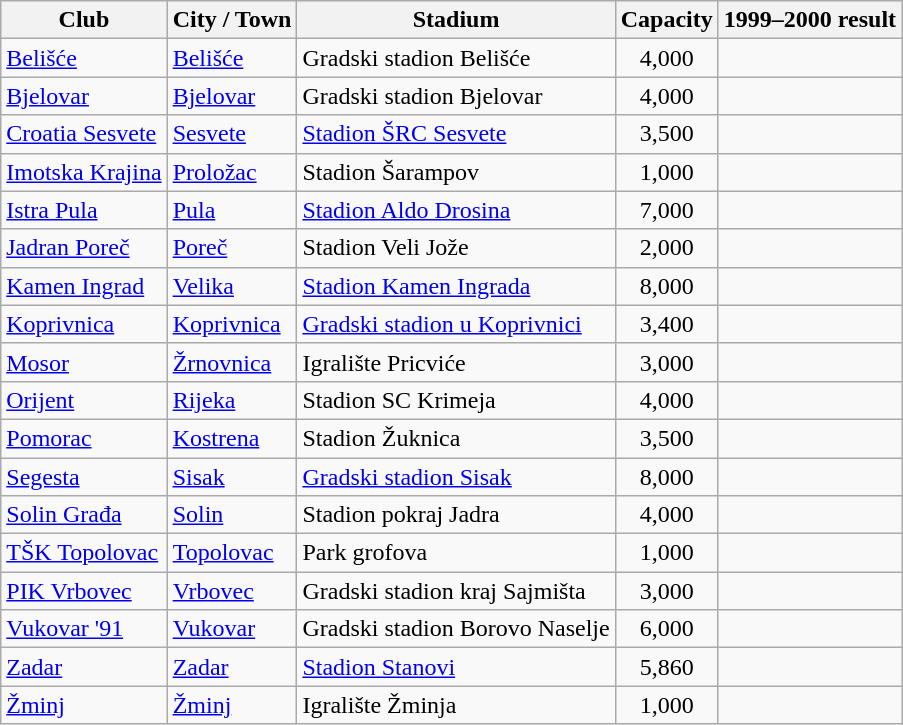<table class="wikitable sortable">
<tr>
<th>Club</th>
<th>City / Town</th>
<th>Stadium</th>
<th>Capacity</th>
<th>1999–2000 result</th>
</tr>
<tr>
<td><a href='#'>Belišće</a></td>
<td><a href='#'>Belišće</a></td>
<td>Gradski stadion Belišće</td>
<td align="center">4,000</td>
<td align="center"></td>
</tr>
<tr>
<td><a href='#'>Bjelovar</a></td>
<td><a href='#'>Bjelovar</a></td>
<td>Gradski stadion Bjelovar</td>
<td align="center">4,000</td>
<td align="center"></td>
</tr>
<tr>
<td><a href='#'>Croatia Sesvete</a></td>
<td><a href='#'>Sesvete</a></td>
<td><a href='#'>Stadion ŠRC Sesvete</a></td>
<td align="center">3,500</td>
<td align="center"></td>
</tr>
<tr>
<td><a href='#'>Imotska Krajina</a></td>
<td><a href='#'>Proložac</a></td>
<td>Stadion Šarampov</td>
<td align="center">1,000</td>
<td align="center"></td>
</tr>
<tr>
<td><a href='#'>Istra Pula</a></td>
<td><a href='#'>Pula</a></td>
<td><a href='#'>Stadion Aldo Drosina</a></td>
<td align="center">7,000</td>
<td align="center"></td>
</tr>
<tr>
<td><a href='#'>Jadran Poreč</a></td>
<td><a href='#'>Poreč</a></td>
<td>Stadion Veli Jože</td>
<td align="center">2,000</td>
<td align="center"></td>
</tr>
<tr>
<td><a href='#'>Kamen Ingrad</a></td>
<td><a href='#'>Velika</a></td>
<td><a href='#'>Stadion Kamen Ingrada</a></td>
<td align="center">8,000</td>
<td align="center"></td>
</tr>
<tr>
<td><a href='#'>Koprivnica</a></td>
<td><a href='#'>Koprivnica</a></td>
<td><a href='#'>Gradski stadion u Koprivnici</a></td>
<td align="center">3,400</td>
<td align="center"></td>
</tr>
<tr>
<td><a href='#'>Mosor</a></td>
<td><a href='#'>Žrnovnica</a></td>
<td>Igralište Pricviće</td>
<td align="center">3,000</td>
<td align="center"></td>
</tr>
<tr>
<td><a href='#'>Orijent</a></td>
<td><a href='#'>Rijeka</a></td>
<td>Stadion SC Krimeja</td>
<td align="center">4,000</td>
<td align="center"></td>
</tr>
<tr>
<td><a href='#'>Pomorac</a></td>
<td><a href='#'>Kostrena</a></td>
<td>Stadion Žuknica</td>
<td align="center">3,500</td>
<td align="center"></td>
</tr>
<tr>
<td><a href='#'>Segesta</a></td>
<td><a href='#'>Sisak</a></td>
<td><a href='#'>Gradski stadion Sisak</a></td>
<td align="center">8,000</td>
<td align="center"></td>
</tr>
<tr>
<td><a href='#'>Solin Građa</a></td>
<td><a href='#'>Solin</a></td>
<td>Stadion pokraj Jadra</td>
<td align="center">4,000</td>
<td align="center"></td>
</tr>
<tr>
<td><a href='#'>TŠK Topolovac</a></td>
<td><a href='#'>Topolovac</a></td>
<td>Park grofova</td>
<td align="center">1,000</td>
<td align="center"></td>
</tr>
<tr>
<td><a href='#'>PIK Vrbovec</a></td>
<td><a href='#'>Vrbovec</a></td>
<td>Gradski stadion kraj Sajmišta</td>
<td align="center">3,000</td>
<td align="center"></td>
</tr>
<tr>
<td><a href='#'>Vukovar '91</a></td>
<td><a href='#'>Vukovar</a></td>
<td>Gradski stadion Borovo Naselje</td>
<td align="center">6,000</td>
<td align="center"></td>
</tr>
<tr>
<td><a href='#'>Zadar</a></td>
<td><a href='#'>Zadar</a></td>
<td><a href='#'>Stadion Stanovi</a></td>
<td align="center">5,860</td>
<td align="center"></td>
</tr>
<tr>
<td><a href='#'>Žminj</a></td>
<td><a href='#'>Žminj</a></td>
<td>Igralište Žminja</td>
<td align="center">1,000</td>
<td align="center"></td>
</tr>
</table>
